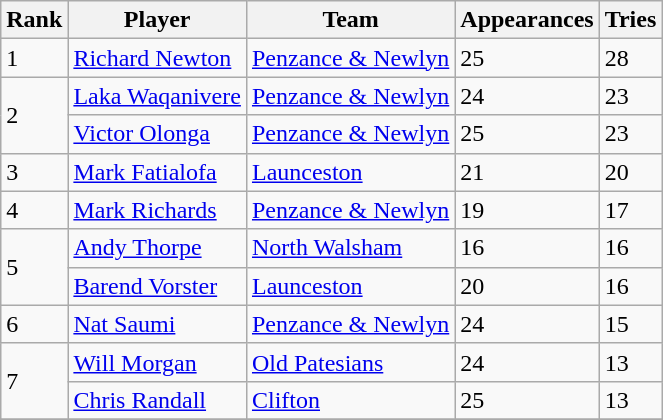<table class="wikitable">
<tr>
<th>Rank</th>
<th>Player</th>
<th>Team</th>
<th>Appearances</th>
<th>Tries</th>
</tr>
<tr>
<td>1</td>
<td> <a href='#'>Richard Newton</a></td>
<td><a href='#'>Penzance & Newlyn</a></td>
<td>25</td>
<td>28</td>
</tr>
<tr>
<td rowspan=2>2</td>
<td> <a href='#'>Laka Waqanivere</a></td>
<td><a href='#'>Penzance & Newlyn</a></td>
<td>24</td>
<td>23</td>
</tr>
<tr>
<td> <a href='#'>Victor Olonga</a></td>
<td><a href='#'>Penzance & Newlyn</a></td>
<td>25</td>
<td>23</td>
</tr>
<tr>
<td>3</td>
<td> <a href='#'>Mark Fatialofa</a></td>
<td><a href='#'>Launceston</a></td>
<td>21</td>
<td>20</td>
</tr>
<tr>
<td>4</td>
<td> <a href='#'>Mark Richards</a></td>
<td><a href='#'>Penzance & Newlyn</a></td>
<td>19</td>
<td>17</td>
</tr>
<tr>
<td rowspan=2>5</td>
<td> <a href='#'>Andy Thorpe</a></td>
<td><a href='#'>North Walsham</a></td>
<td>16</td>
<td>16</td>
</tr>
<tr>
<td> <a href='#'>Barend Vorster</a></td>
<td><a href='#'>Launceston</a></td>
<td>20</td>
<td>16</td>
</tr>
<tr>
<td>6</td>
<td> <a href='#'>Nat Saumi</a></td>
<td><a href='#'>Penzance & Newlyn</a></td>
<td>24</td>
<td>15</td>
</tr>
<tr>
<td rowspan=2>7</td>
<td> <a href='#'>Will Morgan</a></td>
<td><a href='#'>Old Patesians</a></td>
<td>24</td>
<td>13</td>
</tr>
<tr>
<td> <a href='#'>Chris Randall</a></td>
<td><a href='#'>Clifton</a></td>
<td>25</td>
<td>13</td>
</tr>
<tr>
</tr>
</table>
